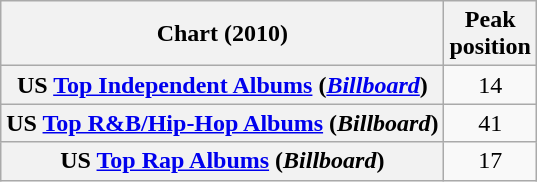<table class="wikitable sortable plainrowheaders">
<tr>
<th>Chart (2010)</th>
<th>Peak<br>position</th>
</tr>
<tr>
<th scope="row">US <a href='#'>Top Independent Albums</a> (<em><a href='#'>Billboard</a></em>)</th>
<td style="text-align:center;">14</td>
</tr>
<tr>
<th scope="row">US <a href='#'>Top R&B/Hip-Hop Albums</a> (<em>Billboard</em>)</th>
<td style="text-align:center;">41</td>
</tr>
<tr>
<th scope="row">US <a href='#'>Top Rap Albums</a> (<em>Billboard</em>)</th>
<td style="text-align:center;">17</td>
</tr>
</table>
